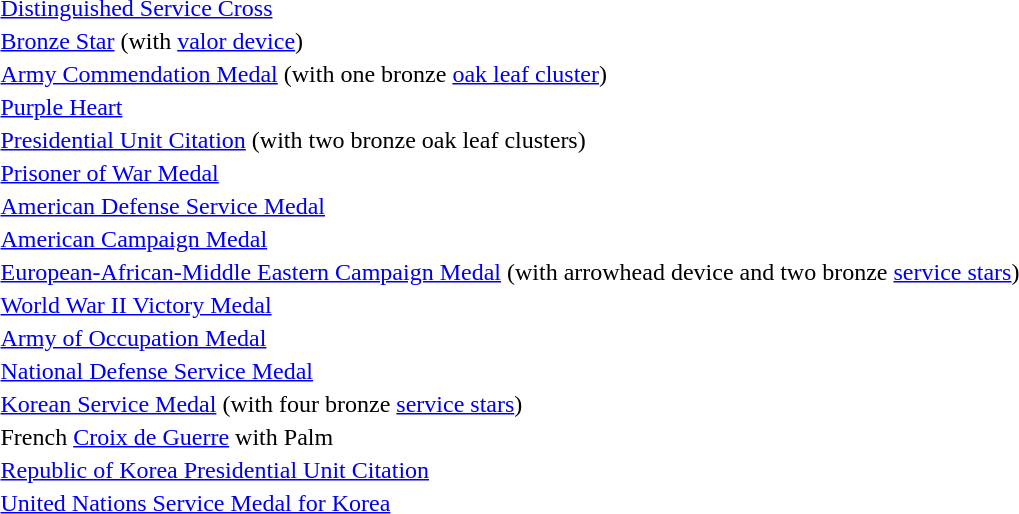<table>
<tr>
<td></td>
<td><a href='#'>Distinguished Service Cross</a></td>
</tr>
<tr>
<td></td>
<td><a href='#'>Bronze Star</a> (with <a href='#'>valor device</a>)</td>
</tr>
<tr>
<td></td>
<td><a href='#'>Army Commendation Medal</a> (with one bronze <a href='#'>oak leaf cluster</a>)</td>
</tr>
<tr>
<td></td>
<td><a href='#'>Purple Heart</a></td>
</tr>
<tr>
<td></td>
<td><a href='#'>Presidential Unit Citation</a> (with two bronze oak leaf clusters)</td>
</tr>
<tr>
<td></td>
<td><a href='#'>Prisoner of War Medal</a></td>
</tr>
<tr>
<td></td>
<td><a href='#'>American Defense Service Medal</a></td>
</tr>
<tr>
<td></td>
<td><a href='#'>American Campaign Medal</a></td>
</tr>
<tr>
<td></td>
<td><a href='#'>European-African-Middle Eastern Campaign Medal</a> (with arrowhead device and two bronze <a href='#'>service stars</a>)</td>
</tr>
<tr>
<td></td>
<td><a href='#'>World War II Victory Medal</a></td>
</tr>
<tr>
<td></td>
<td><a href='#'>Army of Occupation Medal</a></td>
</tr>
<tr>
<td></td>
<td><a href='#'>National Defense Service Medal</a></td>
</tr>
<tr>
<td></td>
<td><a href='#'>Korean Service Medal</a> (with four bronze <a href='#'>service stars</a>)</td>
</tr>
<tr>
<td></td>
<td>French <a href='#'>Croix de Guerre</a> with Palm</td>
</tr>
<tr>
<td></td>
<td><a href='#'>Republic of Korea Presidential Unit Citation</a></td>
</tr>
<tr>
<td></td>
<td><a href='#'>United Nations Service Medal for Korea</a></td>
</tr>
</table>
